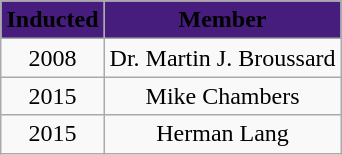<table style="margin: 1em auto 1em auto" class="wikitable sortable">
<tr>
<th style="background:#461d7c; text-align:center;"><span>Inducted</span></th>
<th style="background:#461d7c; text-align:center;"><span>Member</span></th>
</tr>
<tr style="text-align:center;">
<td>2008</td>
<td>Dr. Martin J. Broussard</td>
</tr>
<tr style="text-align:center;">
<td>2015</td>
<td>Mike Chambers</td>
</tr>
<tr style="text-align:center;">
<td>2015</td>
<td>Herman Lang</td>
</tr>
</table>
